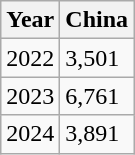<table class="wikitable">
<tr>
<th>Year</th>
<th>China</th>
</tr>
<tr>
<td>2022</td>
<td>3,501</td>
</tr>
<tr>
<td>2023</td>
<td>6,761</td>
</tr>
<tr>
<td>2024</td>
<td>3,891</td>
</tr>
</table>
